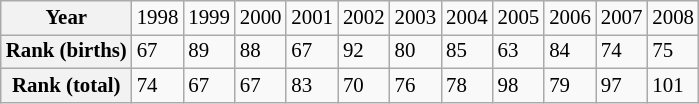<table class="wikitable" style="font-size: 87%;">
<tr>
<th>Year</th>
<td>1998</td>
<td>1999</td>
<td>2000</td>
<td>2001</td>
<td>2002</td>
<td>2003</td>
<td>2004</td>
<td>2005</td>
<td>2006</td>
<td>2007</td>
<td>2008</td>
</tr>
<tr>
<th>Rank (births)</th>
<td>67</td>
<td>89</td>
<td>88</td>
<td>67</td>
<td>92</td>
<td>80</td>
<td>85</td>
<td>63</td>
<td>84</td>
<td>74</td>
<td>75</td>
</tr>
<tr>
<th>Rank (total)</th>
<td>74</td>
<td>67</td>
<td>67</td>
<td>83</td>
<td>70</td>
<td>76</td>
<td>78</td>
<td>98</td>
<td>79</td>
<td>97</td>
<td>101</td>
</tr>
</table>
